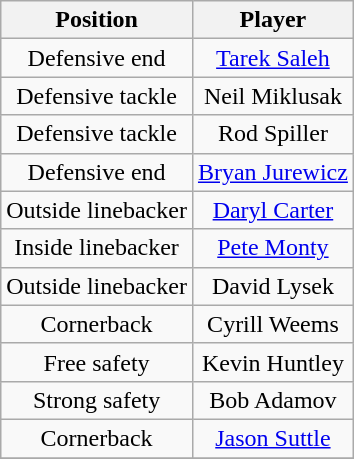<table class="wikitable" style="text-align: center;">
<tr>
<th>Position</th>
<th>Player</th>
</tr>
<tr>
<td>Defensive end</td>
<td><a href='#'>Tarek Saleh</a></td>
</tr>
<tr>
<td>Defensive tackle</td>
<td>Neil Miklusak</td>
</tr>
<tr>
<td>Defensive tackle</td>
<td>Rod Spiller</td>
</tr>
<tr>
<td>Defensive end</td>
<td><a href='#'>Bryan Jurewicz</a></td>
</tr>
<tr>
<td>Outside linebacker</td>
<td><a href='#'>Daryl Carter</a></td>
</tr>
<tr>
<td>Inside linebacker</td>
<td><a href='#'>Pete Monty</a></td>
</tr>
<tr>
<td>Outside linebacker</td>
<td>David Lysek</td>
</tr>
<tr>
<td>Cornerback</td>
<td>Cyrill Weems</td>
</tr>
<tr>
<td>Free safety</td>
<td>Kevin Huntley</td>
</tr>
<tr>
<td>Strong safety</td>
<td>Bob Adamov</td>
</tr>
<tr>
<td>Cornerback</td>
<td><a href='#'>Jason Suttle</a></td>
</tr>
<tr>
</tr>
</table>
